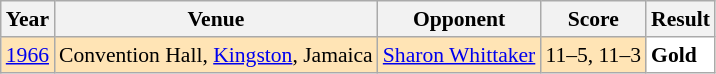<table class="sortable wikitable" style="font-size: 90%;">
<tr>
<th>Year</th>
<th>Venue</th>
<th>Opponent</th>
<th>Score</th>
<th>Result</th>
</tr>
<tr style="background:#FFE4B5">
<td align="center"><a href='#'>1966</a></td>
<td align="left">Convention Hall, <a href='#'>Kingston</a>, Jamaica</td>
<td align="left"> <a href='#'>Sharon Whittaker</a></td>
<td align="left">11–5, 11–3</td>
<td style="text-align:left; background:white"> <strong>Gold</strong></td>
</tr>
</table>
